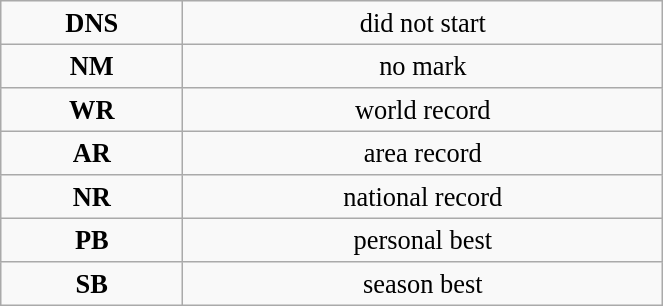<table class="wikitable" style=" text-align:center; font-size:110%;" width="35%">
<tr>
<td><strong>DNS</strong></td>
<td>did not start</td>
</tr>
<tr>
<td><strong>NM</strong></td>
<td>no mark</td>
</tr>
<tr>
<td><strong>WR</strong></td>
<td>world record</td>
</tr>
<tr>
<td><strong>AR</strong></td>
<td>area record</td>
</tr>
<tr>
<td><strong>NR</strong></td>
<td>national record</td>
</tr>
<tr>
<td><strong>PB</strong></td>
<td>personal best</td>
</tr>
<tr>
<td><strong>SB</strong></td>
<td>season best</td>
</tr>
</table>
